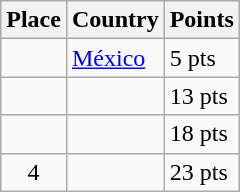<table class=wikitable>
<tr>
<th>Place</th>
<th>Country</th>
<th>Points</th>
</tr>
<tr>
<td align=center></td>
<td> <a href='#'>México</a></td>
<td>5 pts</td>
</tr>
<tr>
<td align=center></td>
<td></td>
<td>13 pts</td>
</tr>
<tr>
<td align=center></td>
<td></td>
<td>18 pts</td>
</tr>
<tr>
<td align=center>4</td>
<td></td>
<td>23 pts</td>
</tr>
</table>
